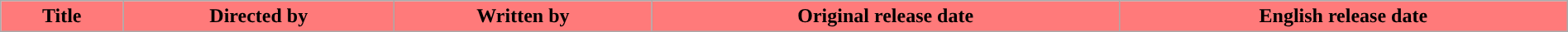<table class="wikitable plainrowheaders" style="margin: auto; width: 100%">
<tr>
<th ! style="background:#FF7A7A">Title</th>
<th ! style="background:#FF7A7A">Directed by</th>
<th ! style="background:#FF7A7A">Written by</th>
<th ! style="background:#FF7A7A">Original release date</th>
<th ! style="background:#FF7A7A">English release date<br>
</th>
</tr>
</table>
